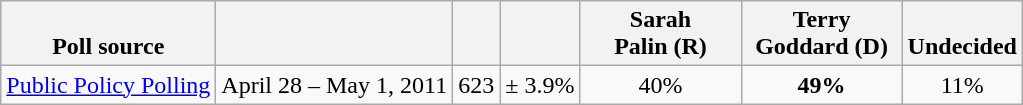<table class="wikitable" style="text-align:center">
<tr valign=bottom>
<th>Poll source</th>
<th></th>
<th></th>
<th></th>
<th style="width:100px;">Sarah<br>Palin (R)</th>
<th style="width:100px;">Terry<br>Goddard (D)</th>
<th>Undecided</th>
</tr>
<tr>
<td align=left><a href='#'>Public Policy Polling</a></td>
<td>April 28 – May 1, 2011</td>
<td>623</td>
<td>± 3.9%</td>
<td>40%</td>
<td><strong>49%</strong></td>
<td>11%</td>
</tr>
</table>
